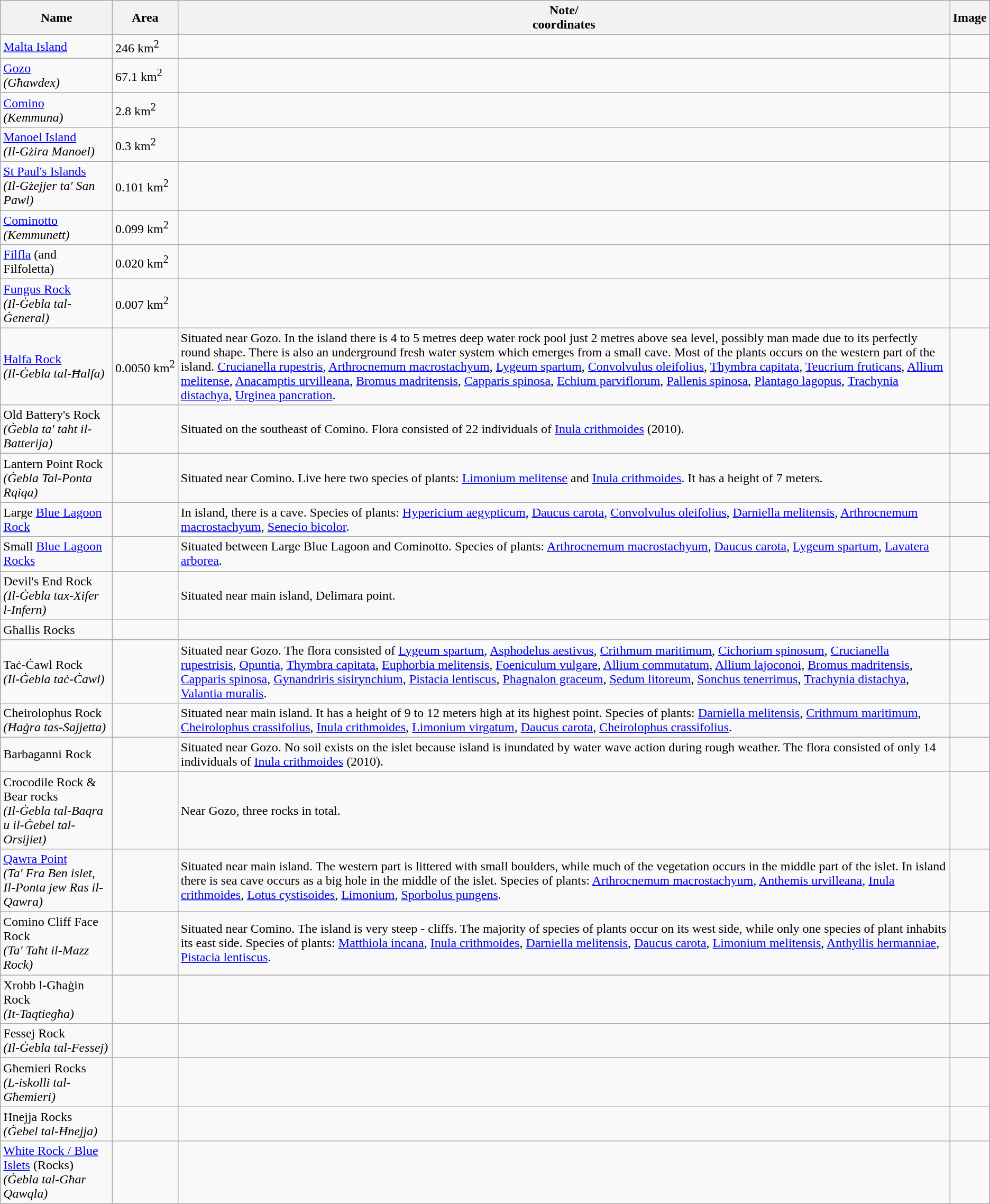<table class="wikitable sortable">
<tr>
<th>Name</th>
<th>Area</th>
<th>Note/<br>coordinates</th>
<th>Image</th>
</tr>
<tr>
<td><a href='#'>Malta Island</a></td>
<td>246 km<sup>2</sup></td>
<td></td>
<td></td>
</tr>
<tr>
<td><a href='#'>Gozo</a><br><em>(Għawdex)</em></td>
<td>67.1 km<sup>2</sup></td>
<td></td>
<td></td>
</tr>
<tr>
<td><a href='#'>Comino</a><br><em>(Kemmuna)</em></td>
<td>2.8 km<sup>2</sup></td>
<td></td>
<td></td>
</tr>
<tr>
<td><a href='#'>Manoel Island</a><br><em>(Il-Gżira Manoel)</em></td>
<td>0.3 km<sup>2</sup></td>
<td></td>
<td></td>
</tr>
<tr>
<td><a href='#'>St Paul's Islands</a><br><em>(Il-Gżejjer ta' San Pawl)</em></td>
<td>0.101 km<sup>2</sup></td>
<td></td>
<td></td>
</tr>
<tr>
<td><a href='#'>Cominotto</a><br><em>(Kemmunett)</em></td>
<td>0.099 km<sup>2</sup></td>
<td></td>
<td></td>
</tr>
<tr>
<td><a href='#'>Filfla</a> (and Filfoletta)</td>
<td>0.020 km<sup>2</sup></td>
<td></td>
<td></td>
</tr>
<tr>
<td><a href='#'>Fungus Rock</a><br><em>(Il-Ġebla tal-Ġeneral)</em></td>
<td>0.007 km<sup>2</sup></td>
<td></td>
<td></td>
</tr>
<tr>
<td><a href='#'>Ħalfa Rock</a><br><em>(Il-Ġebla tal-Ħalfa)</em></td>
<td>0.0050 km<sup>2</sup></td>
<td> Situated near Gozo. In the island there is 4 to 5 metres deep water rock pool just 2 metres above sea level, possibly man made due to its perfectly round shape. There is also an underground fresh water system which emerges from a small cave. Most of the plants occurs on the western part of the island. <a href='#'>Crucianella rupestris</a>, <a href='#'>Arthrocnemum macrostachyum</a>, <a href='#'>Lygeum spartum</a>, <a href='#'>Convolvulus oleifolius</a>, <a href='#'>Thymbra capitata</a>, <a href='#'>Teucrium fruticans</a>, <a href='#'>Allium melitense</a>, <a href='#'>Anacamptis urvilleana</a>, <a href='#'>Bromus madritensis</a>, <a href='#'>Capparis spinosa</a>, <a href='#'>Echium parviflorum</a>, <a href='#'>Pallenis spinosa</a>, <a href='#'>Plantago lagopus</a>, <a href='#'>Trachynia distachya</a>, <a href='#'>Urginea pancration</a>.</td>
<td></td>
</tr>
<tr>
<td>Old Battery's Rock<br><em>(Ġebla ta' taħt il-Batterija)</em></td>
<td></td>
<td>Situated on the southeast of Comino. Flora consisted of 22 individuals of <a href='#'>Inula crithmoides</a> (2010).</td>
<td></td>
</tr>
<tr>
<td>Lantern Point Rock<br><em>(Ġebla Tal-Ponta Rqiqa)</em></td>
<td></td>
<td>Situated near Comino. Live here two species of plants: <a href='#'>Limonium melitense</a> and <a href='#'>Inula crithmoides</a>. It has a height of 7 meters.</td>
<td></td>
</tr>
<tr>
<td>Large <a href='#'>Blue Lagoon Rock</a></td>
<td></td>
<td>In island, there is a cave. Species of plants: <a href='#'>Hypericium aegypticum</a>, <a href='#'>Daucus carota</a>, <a href='#'>Convolvulus oleifolius</a>, <a href='#'>Darniella melitensis</a>, <a href='#'>Arthrocnemum macrostachyum</a>, <a href='#'>Senecio bicolor</a>.</td>
<td></td>
</tr>
<tr>
<td>Small <a href='#'>Blue Lagoon Rocks</a></td>
<td></td>
<td>Situated between Large Blue Lagoon and Cominotto. Species of plants: <a href='#'>Arthrocnemum macrostachyum</a>, <a href='#'>Daucus carota</a>, <a href='#'>Lygeum spartum</a>, <a href='#'>Lavatera arborea</a>.</td>
<td></td>
</tr>
<tr>
<td>Devil's End Rock<br><em>(Il-Ġebla tax-Xifer l-Infern)</em></td>
<td></td>
<td>Situated near main island, Delimara point.</td>
<td></td>
</tr>
<tr>
<td>Għallis Rocks</td>
<td></td>
<td></td>
<td></td>
</tr>
<tr>
<td>Taċ-Ċawl Rock<br><em>(Il-Ġebla taċ-Ċawl)</em></td>
<td></td>
<td> Situated near Gozo. The flora consisted of <a href='#'>Lygeum spartum</a>, <a href='#'>Asphodelus aestivus</a>, <a href='#'>Crithmum maritimum</a>, <a href='#'>Cichorium spinosum</a>, <a href='#'>Crucianella rupestrisis</a>, <a href='#'>Opuntia</a>, <a href='#'>Thymbra capitata</a>, <a href='#'>Euphorbia melitensis</a>, <a href='#'>Foeniculum vulgare</a>, <a href='#'>Allium commutatum</a>, <a href='#'>Allium lajoconoi</a>, <a href='#'>Bromus madritensis</a>, <a href='#'>Capparis spinosa</a>, <a href='#'>Gynandriris sisirynchium</a>, <a href='#'>Pistacia lentiscus</a>, <a href='#'>Phagnalon graceum</a>, <a href='#'>Sedum litoreum</a>, <a href='#'>Sonchus tenerrimus</a>, <a href='#'>Trachynia distachya</a>, <a href='#'>Valantia muralis</a>.</td>
<td></td>
</tr>
<tr>
<td>Cheirolophus Rock<br><em>(Ħaġra tas-Sajjetta)</em></td>
<td></td>
<td>Situated near main island. It has a height of 9 to 12 meters high at its highest point. Species of plants: <a href='#'>Darniella melitensis</a>, <a href='#'>Crithmum maritimum</a>, <a href='#'>Cheirolophus crassifolius</a>, <a href='#'>Inula crithmoides</a>, <a href='#'>Limonium virgatum</a>, <a href='#'>Daucus carota</a>, <a href='#'>Cheirolophus crassifolius</a>.</td>
<td></td>
</tr>
<tr>
<td>Barbaganni Rock</td>
<td></td>
<td>Situated near Gozo. No soil exists on the islet because island is inundated by water wave action during rough weather. The flora consisted of only 14 individuals of <a href='#'>Inula crithmoides</a> (2010).</td>
<td></td>
</tr>
<tr>
<td>Crocodile Rock & Bear rocks<br><em>(Il-Ġebla tal-Baqra u il-Ġebel tal-Orsijiet)</em></td>
<td></td>
<td>Near Gozo, three rocks in total.</td>
<td></td>
</tr>
<tr>
<td><a href='#'>Qawra Point</a><br><em>(Ta' Fra Ben islet, Il-Ponta jew Ras il- Qawra)</em></td>
<td></td>
<td>Situated near main island. The western part is littered with small boulders, while much of the vegetation occurs in the middle part of the islet. In island there is sea cave occurs as a big hole in the middle of the islet. Species of plants: <a href='#'>Arthrocnemum macrostachyum</a>, <a href='#'>Anthemis urvilleana</a>, <a href='#'>Inula crithmoides</a>, <a href='#'>Lotus cystisoides</a>, <a href='#'>Limonium</a>, <a href='#'>Sporbolus pungens</a>.</td>
<td></td>
</tr>
<tr>
<td>Comino Cliff Face Rock<br><em>(Ta' Taħt il-Mazz Rock)</em></td>
<td></td>
<td>Situated near Comino. The island is very steep - cliffs. The majority of species of plants occur on its west side, while only one species of plant inhabits its east side. Species of plants: <a href='#'>Matthiola incana</a>, <a href='#'>Inula crithmoides</a>, <a href='#'>Darniella melitensis</a>, <a href='#'>Daucus carota</a>, <a href='#'>Limonium melitensis</a>, <a href='#'>Anthyllis hermanniae</a>, <a href='#'>Pistacia lentiscus</a>.</td>
<td></td>
</tr>
<tr>
<td>Xrobb l-Għaġin Rock<br><em>(It-Taqtiegħa)</em></td>
<td></td>
<td></td>
<td></td>
</tr>
<tr>
<td>Fessej Rock<br><em>(Il-Ġebla tal-Fessej)</em></td>
<td></td>
<td></td>
<td></td>
</tr>
<tr>
<td>Għemieri Rocks<br><em>(L-iskolli tal-Għemieri)</em></td>
<td></td>
<td></td>
<td></td>
</tr>
<tr>
<td>Ħnejja Rocks<br><em>(Ġebel tal-Ħnejja)</em></td>
<td></td>
<td></td>
<td></td>
</tr>
<tr>
<td><a href='#'>White Rock / Blue Islets</a> (Rocks)<br><em>(Ġebla tal-Għar Qawqla)</em></td>
<td></td>
<td></td>
<td></td>
</tr>
</table>
